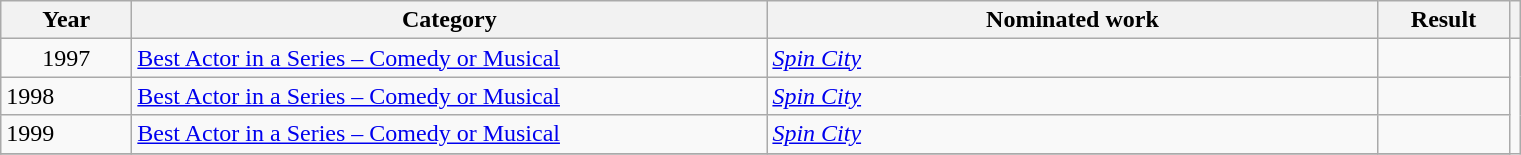<table class=wikitable>
<tr>
<th scope="col" style="width:5em;">Year</th>
<th scope="col" style="width:26em;">Category</th>
<th scope="col" style="width:25em;">Nominated work</th>
<th scope="col" style="width:5em;">Result</th>
<th></th>
</tr>
<tr>
<td style="text-align:center;">1997</td>
<td><a href='#'>Best Actor in a Series – Comedy or Musical</a></td>
<td><em><a href='#'>Spin City</a></em></td>
<td></td>
</tr>
<tr>
<td>1998</td>
<td><a href='#'>Best Actor in a Series – Comedy or Musical</a></td>
<td><em><a href='#'>Spin City</a></em></td>
<td></td>
</tr>
<tr>
<td>1999</td>
<td><a href='#'>Best Actor in a Series – Comedy or Musical</a></td>
<td><em><a href='#'>Spin City</a></em></td>
<td></td>
</tr>
<tr>
</tr>
</table>
